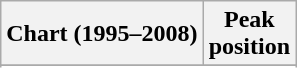<table class="wikitable sortable plainrowheaders" style="text-align:center">
<tr>
<th scope="col">Chart (1995–2008)</th>
<th scope="col">Peak<br>position</th>
</tr>
<tr>
</tr>
<tr>
</tr>
<tr>
</tr>
<tr>
</tr>
<tr>
</tr>
<tr>
</tr>
<tr>
</tr>
<tr>
</tr>
<tr>
</tr>
<tr>
</tr>
<tr>
</tr>
<tr>
</tr>
<tr>
</tr>
<tr>
</tr>
<tr>
</tr>
<tr>
</tr>
</table>
